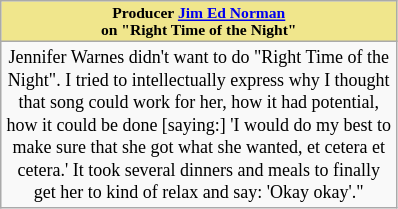<table class="wikitable floatright" style="text-align: center; width: 265px">
<tr>
<th style="background: #F0E68C; font-size: 65%"><strong>Producer <a href='#'>Jim Ed Norman</a> <br> on "Right Time of the Night"</strong></th>
</tr>
<tr>
<td style="font-size: 75%">Jennifer Warnes didn't want to do "Right Time of the Night". I tried to intellectually express why I thought that song could work for her, how it had potential, how it could be done [saying:] 'I would do my best to make sure that she got what she wanted, et cetera et cetera.' It took several dinners and meals to finally get her to kind of relax and say: 'Okay okay'."</td>
</tr>
</table>
